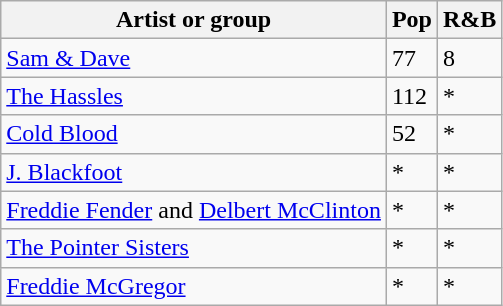<table class="wikitable sortable">
<tr>
<th>Artist or group</th>
<th>Pop</th>
<th>R&B</th>
</tr>
<tr>
<td><a href='#'>Sam & Dave</a></td>
<td>77</td>
<td>8</td>
</tr>
<tr>
<td><a href='#'>The Hassles</a></td>
<td>112</td>
<td>*</td>
</tr>
<tr>
<td><a href='#'>Cold Blood</a></td>
<td>52</td>
<td>*</td>
</tr>
<tr>
<td><a href='#'>J. Blackfoot</a></td>
<td>*</td>
<td>*</td>
</tr>
<tr>
<td><a href='#'>Freddie Fender</a> and <a href='#'>Delbert McClinton</a></td>
<td>*</td>
<td>*</td>
</tr>
<tr>
<td><a href='#'>The Pointer Sisters</a></td>
<td>*</td>
<td>*</td>
</tr>
<tr>
<td><a href='#'>Freddie McGregor</a></td>
<td>*</td>
<td>*</td>
</tr>
</table>
